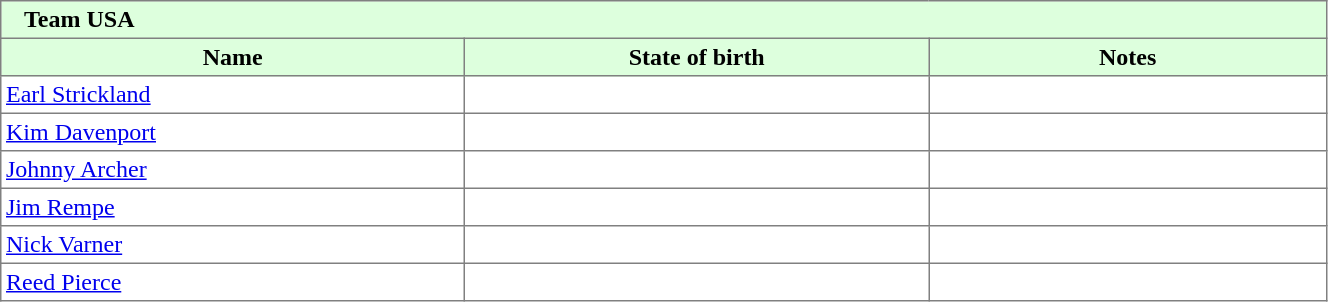<table border="1" cellpadding="3" width="70%" style="border-collapse: collapse;">
<tr bgcolor="#ddffdd">
<td colspan=3>   <strong>Team USA</strong></td>
</tr>
<tr bgcolor="#ddffdd">
<th width=35%>Name</th>
<th width=35%>State of birth</th>
<th width=30%%>Notes</th>
</tr>
<tr>
<td><a href='#'>Earl Strickland</a></td>
<td></td>
<td></td>
</tr>
<tr>
<td><a href='#'>Kim Davenport</a></td>
<td></td>
<td></td>
</tr>
<tr>
<td><a href='#'>Johnny Archer</a></td>
<td></td>
<td></td>
</tr>
<tr>
<td><a href='#'>Jim Rempe</a></td>
<td></td>
<td></td>
</tr>
<tr>
<td><a href='#'>Nick Varner</a></td>
<td></td>
<td></td>
</tr>
<tr>
<td><a href='#'>Reed Pierce</a></td>
<td></td>
<td></td>
</tr>
</table>
